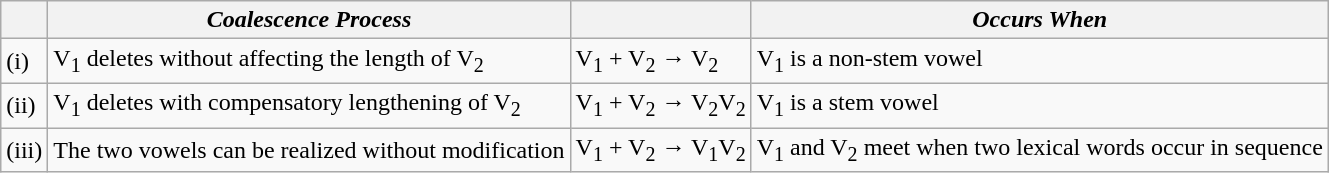<table class="wikitable">
<tr>
<th></th>
<th><em>Coalescence Process</em></th>
<th></th>
<th><em>Occurs When</em></th>
</tr>
<tr>
<td>(i)</td>
<td>V<sub>1</sub> deletes without affecting the length of V<sub>2</sub></td>
<td>V<sub>1</sub> + V<sub>2</sub> → V<sub>2</sub></td>
<td>V<sub>1</sub> is a non-stem vowel</td>
</tr>
<tr>
<td>(ii)</td>
<td>V<sub>1</sub> deletes with compensatory lengthening of V<sub>2</sub></td>
<td>V<sub>1</sub> + V<sub>2</sub> → V<sub>2</sub>V<sub>2</sub></td>
<td>V<sub>1</sub> is a stem vowel</td>
</tr>
<tr>
<td>(iii)</td>
<td>The two vowels can be realized without modification</td>
<td>V<sub>1</sub> + V<sub>2</sub> → V<sub>1</sub>V<sub>2</sub></td>
<td>V<sub>1</sub> and V<sub>2</sub> meet when two lexical words occur in sequence</td>
</tr>
</table>
